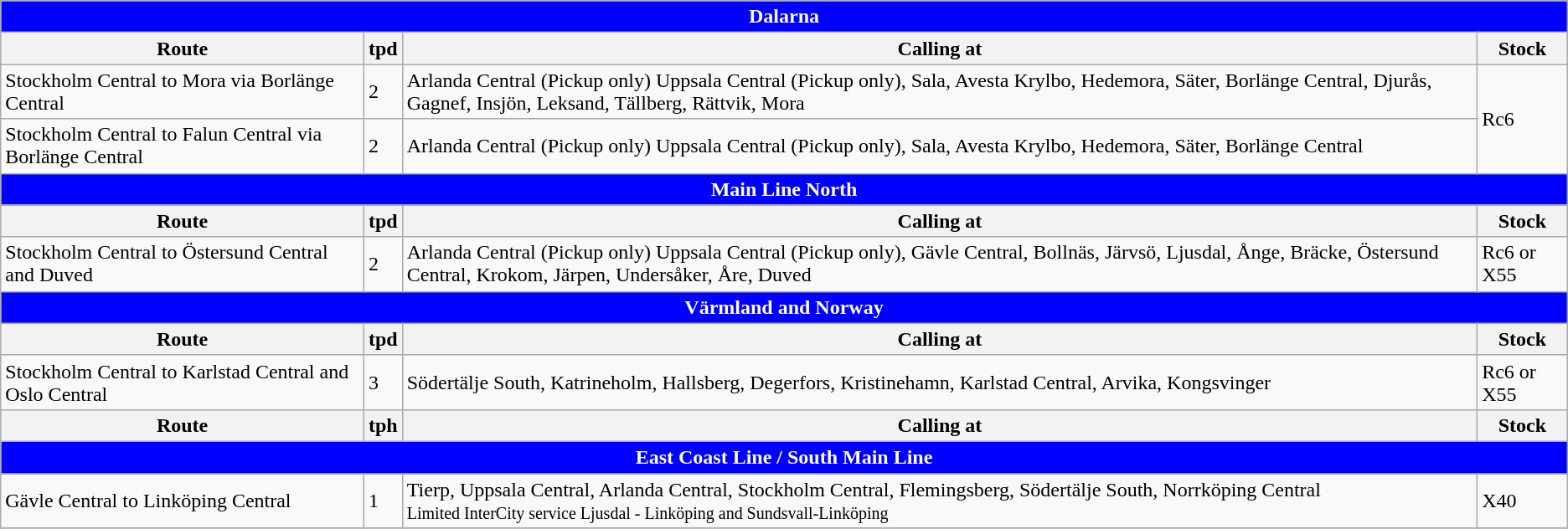<table class="wikitable">
<tr>
<th colspan="5" style="background:#0000FF; color:White">Dalarna</th>
</tr>
<tr>
<th>Route</th>
<th>tpd</th>
<th colspan="2">Calling at</th>
<th>Stock</th>
</tr>
<tr>
<td>Stockholm Central to Mora via Borlänge Central</td>
<td>2</td>
<td colspan="2">Arlanda Central (Pickup only) Uppsala Central (Pickup only), Sala, Avesta Krylbo, Hedemora, Säter, Borlänge Central, Djurås, Gagnef, Insjön, Leksand, Tällberg, Rättvik, Mora</td>
<td rowspan="2">Rc6</td>
</tr>
<tr>
<td>Stockholm Central to Falun Central via Borlänge Central</td>
<td>2</td>
<td colspan="2">Arlanda Central (Pickup only) Uppsala Central (Pickup only), Sala, Avesta Krylbo, Hedemora, Säter, Borlänge Central</td>
</tr>
<tr>
<th colspan="5" style="background: #0000FF; color:White">Main Line North</th>
</tr>
<tr>
<th>Route</th>
<th>tpd</th>
<th colspan="2">Calling at</th>
<th>Stock</th>
</tr>
<tr>
<td>Stockholm Central to Östersund Central and Duved</td>
<td>2</td>
<td colspan="2">Arlanda Central (Pickup only) Uppsala Central (Pickup only), Gävle Central, Bollnäs, Järvsö, Ljusdal, Ånge, Bräcke, Östersund Central, Krokom, Järpen, Undersåker, Åre, Duved</td>
<td>Rc6 or X55</td>
</tr>
<tr>
<th colspan="5" style="background:#0000FF; color:White">Värmland and Norway</th>
</tr>
<tr>
<th>Route</th>
<th>tpd</th>
<th colspan="2">Calling at</th>
<th>Stock</th>
</tr>
<tr>
<td>Stockholm Central to Karlstad Central and Oslo Central</td>
<td>3</td>
<td colspan="2">Södertälje South, Katrineholm, Hallsberg, Degerfors, Kristinehamn, Karlstad Central, Arvika, Kongsvinger</td>
<td>Rc6 or X55</td>
</tr>
<tr>
<th>Route</th>
<th>tph</th>
<th colspan="2">Calling at</th>
<th>Stock</th>
</tr>
<tr>
<th colspan="5" style="background:#0000FF; color:White">East Coast Line / South Main Line</th>
</tr>
<tr>
<td>Gävle Central to Linköping Central</td>
<td>1</td>
<td colspan="2">Tierp, Uppsala Central, Arlanda Central, Stockholm Central, Flemingsberg, Södertälje South, Norrköping Central<br><small>Limited InterCity service Ljusdal - Linköping and Sundsvall-Linköping</small></td>
<td>X40</td>
</tr>
<tr>
</tr>
</table>
